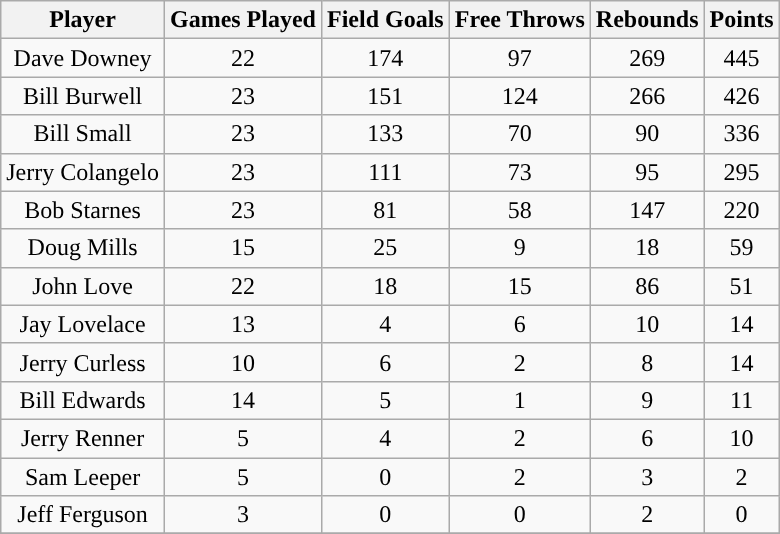<table class="wikitable sortable">
<tr>
<th>Player</th>
<th>Games Played</th>
<th>Field Goals</th>
<th>Free Throws</th>
<th>Rebounds</th>
<th>Points</th>
</tr>
<tr align="center" bgcolor="">
<td>Dave Downey</td>
<td>22</td>
<td>174</td>
<td>97</td>
<td>269</td>
<td>445</td>
</tr>
<tr align="center" bgcolor="">
<td>Bill Burwell</td>
<td>23</td>
<td>151</td>
<td>124</td>
<td>266</td>
<td>426</td>
</tr>
<tr align="center" bgcolor="">
<td>Bill Small</td>
<td>23</td>
<td>133</td>
<td>70</td>
<td>90</td>
<td>336</td>
</tr>
<tr align="center" bgcolor="">
<td>Jerry Colangelo</td>
<td>23</td>
<td>111</td>
<td>73</td>
<td>95</td>
<td>295</td>
</tr>
<tr align="center" bgcolor="">
<td>Bob Starnes</td>
<td>23</td>
<td>81</td>
<td>58</td>
<td>147</td>
<td>220</td>
</tr>
<tr align="center" bgcolor="">
<td>Doug Mills</td>
<td>15</td>
<td>25</td>
<td>9</td>
<td>18</td>
<td>59</td>
</tr>
<tr align="center" bgcolor="">
<td>John Love</td>
<td>22</td>
<td>18</td>
<td>15</td>
<td>86</td>
<td>51</td>
</tr>
<tr align="center" bgcolor="">
<td>Jay Lovelace</td>
<td>13</td>
<td>4</td>
<td>6</td>
<td>10</td>
<td>14</td>
</tr>
<tr align="center" bgcolor="">
<td>Jerry Curless</td>
<td>10</td>
<td>6</td>
<td>2</td>
<td>8</td>
<td>14</td>
</tr>
<tr align="center" bgcolor="">
<td>Bill Edwards</td>
<td>14</td>
<td>5</td>
<td>1</td>
<td>9</td>
<td>11</td>
</tr>
<tr align="center" bgcolor="">
<td>Jerry Renner</td>
<td>5</td>
<td>4</td>
<td>2</td>
<td>6</td>
<td>10</td>
</tr>
<tr align="center" bgcolor="">
<td>Sam Leeper</td>
<td>5</td>
<td>0</td>
<td>2</td>
<td>3</td>
<td>2</td>
</tr>
<tr align="center" bgcolor="">
<td>Jeff Ferguson</td>
<td>3</td>
<td>0</td>
<td>0</td>
<td>2</td>
<td>0</td>
</tr>
<tr align="center" bgcolor="">
</tr>
</table>
